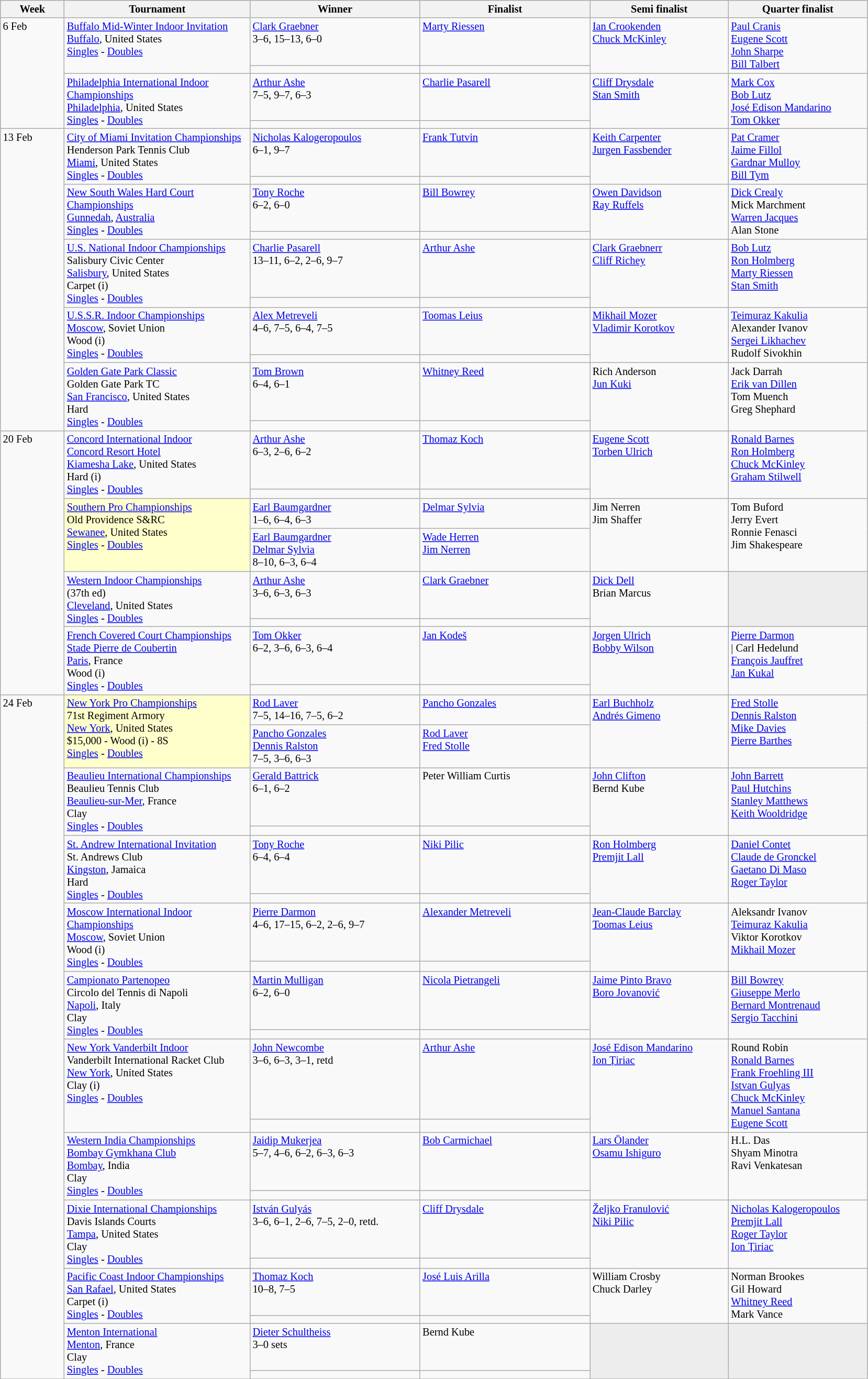<table class="wikitable" style="font-size:85%;">
<tr>
<th width="75">Week</th>
<th width="230">Tournament</th>
<th width="210">Winner</th>
<th width="210">Finalist</th>
<th width="170">Semi finalist</th>
<th width="170">Quarter finalist</th>
</tr>
<tr valign=top>
<td rowspan=4>6 Feb</td>
<td rowspan=2><a href='#'>Buffalo Mid-Winter Indoor Invitation</a><br><a href='#'>Buffalo</a>, United States<br><a href='#'>Singles</a> - <a href='#'>Doubles</a></td>
<td> <a href='#'>Clark Graebner</a><br>3–6, 15–13, 6–0</td>
<td> <a href='#'>Marty Riessen</a></td>
<td rowspan=2> <a href='#'>Ian Crookenden</a><br> <a href='#'>Chuck McKinley</a></td>
<td rowspan=2> <a href='#'>Paul Cranis</a><br>  <a href='#'>Eugene Scott</a><br>   <a href='#'>John Sharpe</a><br>  <a href='#'>Bill Talbert</a></td>
</tr>
<tr valign=top>
<td></td>
<td></td>
</tr>
<tr valign=top>
<td rowspan=2><a href='#'>Philadelphia International Indoor Championships</a><br><a href='#'>Philadelphia</a>, United States<br><a href='#'>Singles</a> - <a href='#'>Doubles</a></td>
<td> <a href='#'>Arthur Ashe</a><br>7–5, 9–7, 6–3</td>
<td> <a href='#'>Charlie Pasarell</a></td>
<td rowspan=2> <a href='#'>Cliff Drysdale</a><br> <a href='#'>Stan Smith</a></td>
<td rowspan=2> <a href='#'>Mark Cox</a><br> <a href='#'>Bob Lutz</a> <br>  <a href='#'>José Edison Mandarino</a><br> <a href='#'>Tom Okker</a></td>
</tr>
<tr valign=top>
<td></td>
<td></td>
</tr>
<tr valign=top>
<td rowspan=10>13 Feb</td>
<td rowspan=2><a href='#'>City of Miami Invitation Championships</a><br>Henderson Park Tennis Club<br><a href='#'>Miami</a>, United States<br><a href='#'>Singles</a> - <a href='#'>Doubles</a></td>
<td> <a href='#'>Nicholas Kalogeropoulos</a><br>6–1, 9–7</td>
<td> <a href='#'>Frank Tutvin</a></td>
<td rowspan=2> <a href='#'>Keith Carpenter</a> <br> <a href='#'>Jurgen Fassbender</a></td>
<td rowspan=2> <a href='#'>Pat Cramer</a><br> <a href='#'>Jaime Fillol</a><br> <a href='#'>Gardnar Mulloy</a><br> <a href='#'>Bill Tym</a></td>
</tr>
<tr valign=top>
<td></td>
<td></td>
</tr>
<tr valign=top>
<td rowspan=2><a href='#'>New South Wales Hard Court Championships</a><br><a href='#'>Gunnedah</a>, <a href='#'>Australia</a><br><a href='#'>Singles</a> - <a href='#'>Doubles</a></td>
<td> <a href='#'>Tony Roche</a><br>6–2, 6–0</td>
<td> <a href='#'>Bill Bowrey</a></td>
<td rowspan=2> <a href='#'>Owen Davidson</a><br>  <a href='#'>Ray Ruffels</a></td>
<td rowspan=2> <a href='#'>Dick Crealy</a> <br> Mick Marchment  <br> <a href='#'>Warren Jacques</a><br> Alan Stone</td>
</tr>
<tr valign=top>
<td></td>
<td></td>
</tr>
<tr valign=top>
<td rowspan=2><a href='#'>U.S. National Indoor Championships</a><br>Salisbury Civic Center<br><a href='#'>Salisbury</a>, United States<br>Carpet (i)<br><a href='#'>Singles</a> - <a href='#'>Doubles</a></td>
<td> <a href='#'>Charlie Pasarell</a><br>13–11, 6–2, 2–6, 9–7</td>
<td> <a href='#'>Arthur Ashe</a></td>
<td rowspan=2> <a href='#'>Clark Graebnerr</a><br> <a href='#'>Cliff Richey</a></td>
<td rowspan=2> <a href='#'>Bob Lutz</a> <br> <a href='#'>Ron Holmberg</a><br>  <a href='#'>Marty Riessen</a><br>  <a href='#'>Stan Smith</a></td>
</tr>
<tr valign=top>
<td></td>
<td></td>
</tr>
<tr valign=top>
<td rowspan=2><a href='#'>U.S.S.R. Indoor Championships</a><br><a href='#'>Moscow</a>, Soviet Union<br>Wood (i)<br><a href='#'>Singles</a> - <a href='#'>Doubles</a></td>
<td> <a href='#'>Alex Metreveli</a><br>4–6, 7–5, 6–4, 7–5</td>
<td> <a href='#'>Toomas Leius</a></td>
<td rowspan=2> <a href='#'>Mikhail Mozer</a> <br> <a href='#'>Vladimir Korotkov</a></td>
<td rowspan=2> <a href='#'>Teimuraz Kakulia</a><br> Alexander Ivanov<br> <a href='#'>Sergei Likhachev</a><br> Rudolf Sivokhin</td>
</tr>
<tr valign=top>
<td></td>
<td></td>
</tr>
<tr valign=top>
<td rowspan=2><a href='#'>Golden Gate Park Classic</a><br>Golden Gate Park TC<br><a href='#'>San Francisco</a>, United States<br>Hard<br><a href='#'>Singles</a> - <a href='#'>Doubles</a></td>
<td> <a href='#'>Tom Brown</a><br>6–4, 6–1</td>
<td> <a href='#'>Whitney Reed</a></td>
<td rowspan=2> Rich Anderson <br> <a href='#'>Jun Kuki</a></td>
<td rowspan=2> Jack Darrah<br>  <a href='#'>Erik van Dillen</a><br>  Tom Muench<br>  Greg Shephard</td>
</tr>
<tr valign=top>
<td></td>
<td></td>
</tr>
<tr valign=top>
<td rowspan=8>20 Feb</td>
<td rowspan=2><a href='#'>Concord International Indoor</a><br><a href='#'>Concord Resort Hotel</a><br><a href='#'>Kiamesha Lake</a>, United States<br>Hard (i)<br><a href='#'>Singles</a> - <a href='#'>Doubles</a></td>
<td> <a href='#'>Arthur Ashe</a><br>6–3, 2–6, 6–2</td>
<td> <a href='#'>Thomaz Koch</a></td>
<td rowspan=2>  <a href='#'>Eugene Scott</a><br>  <a href='#'>Torben Ulrich</a></td>
<td rowspan=2> <a href='#'>Ronald Barnes</a> <br>  <a href='#'>Ron Holmberg</a> <br> <a href='#'>Chuck McKinley</a> <br> <a href='#'>Graham Stilwell</a></td>
</tr>
<tr valign=top>
<td></td>
<td></td>
</tr>
<tr valign=top>
<td bgcolor="#ffc" rowspan=2><a href='#'>Southern Pro Championships</a> <br>Old Providence S&RC<br><a href='#'>Sewanee</a>, United States<br><a href='#'>Singles</a> - <a href='#'>Doubles</a></td>
<td> <a href='#'>Earl Baumgardner</a><br>1–6, 6–4, 6–3</td>
<td> <a href='#'>Delmar Sylvia</a></td>
<td rowspan=2> Jim Nerren<br> Jim Shaffer</td>
<td rowspan=2> Tom Buford <br> Jerry Evert<br>  Ronnie Fenasci<br>  Jim  Shakespeare</td>
</tr>
<tr valign=top>
<td> <a href='#'>Earl Baumgardner</a><br> <a href='#'>Delmar Sylvia</a><br>8–10, 6–3, 6–4</td>
<td> <a href='#'>Wade Herren</a><br> <a href='#'>Jim Nerren</a></td>
</tr>
<tr valign=top>
<td rowspan=2><a href='#'>Western Indoor Championships</a><br>(37th ed)<br><a href='#'>Cleveland</a>, United States<br><a href='#'>Singles</a> - <a href='#'>Doubles</a></td>
<td> <a href='#'>Arthur Ashe</a><br>3–6, 6–3, 6–3</td>
<td> <a href='#'>Clark Graebner</a></td>
<td rowspan=2> <a href='#'>Dick Dell</a> <br> Brian Marcus</td>
<td style="background:#ededed;" rowspan=2></td>
</tr>
<tr valign=top>
<td></td>
<td></td>
</tr>
<tr valign=top>
<td rowspan=2><a href='#'>French Covered Court Championships</a><br><a href='#'>Stade Pierre de Coubertin</a><br><a href='#'>Paris</a>, France<br>Wood (i)<br><a href='#'>Singles</a> - <a href='#'>Doubles</a></td>
<td> <a href='#'>Tom Okker</a><br>6–2, 3–6, 6–3, 6–4</td>
<td> <a href='#'>Jan Kodeš</a></td>
<td rowspan=2> <a href='#'>Jorgen Ulrich</a><br> <a href='#'>Bobby Wilson</a></td>
<td rowspan=2> <a href='#'>Pierre Darmon</a> <br> | Carl Hedelund <br> <a href='#'>François Jauffret</a><br> <a href='#'>Jan Kukal</a></td>
</tr>
<tr valign=top>
<td></td>
<td></td>
</tr>
<tr valign=top>
<td rowspan=20>24 Feb</td>
<td bgcolor="#ffc" rowspan=2><a href='#'>New York Pro Championships</a> <br>71st Regiment Armory<br><a href='#'>New York</a>, United States<br>$15,000 - Wood (i) - 8S<br><a href='#'>Singles</a> - <a href='#'>Doubles</a></td>
<td> <a href='#'>Rod Laver</a><br>7–5, 14–16, 7–5, 6–2</td>
<td> <a href='#'>Pancho Gonzales</a></td>
<td rowspan=2> <a href='#'>Earl Buchholz</a><br> <a href='#'>Andrés Gimeno</a></td>
<td rowspan=2> <a href='#'>Fred Stolle</a><br> <a href='#'>Dennis Ralston</a><br> <a href='#'>Mike Davies</a><br> <a href='#'>Pierre Barthes</a></td>
</tr>
<tr valign=top>
<td> <a href='#'>Pancho Gonzales</a><br> <a href='#'>Dennis Ralston</a><br>7–5, 3–6, 6–3</td>
<td> <a href='#'>Rod Laver</a><br> <a href='#'>Fred Stolle</a></td>
</tr>
<tr valign=top>
<td rowspan=2><a href='#'>Beaulieu International Championships</a><br>Beaulieu Tennis Club<br> <a href='#'>Beaulieu-sur-Mer</a>, France<br>Clay<br><a href='#'>Singles</a> - <a href='#'>Doubles</a></td>
<td> <a href='#'>Gerald Battrick</a><br>6–1, 6–2</td>
<td> Peter William Curtis</td>
<td rowspan=2> <a href='#'>John Clifton</a> <br>  Bernd Kube</td>
<td rowspan=2> <a href='#'>John Barrett</a> <br> <a href='#'>Paul Hutchins</a> <br> <a href='#'>Stanley Matthews</a> <br> <a href='#'>Keith Wooldridge</a></td>
</tr>
<tr valign=top>
<td></td>
<td></td>
</tr>
<tr valign=top>
<td rowspan=2><a href='#'>St. Andrew International Invitation</a><br>St. Andrews Club<br><a href='#'>Kingston</a>, Jamaica<br>Hard<br><a href='#'>Singles</a> - <a href='#'>Doubles</a></td>
<td> <a href='#'>Tony Roche</a><br>6–4, 6–4</td>
<td> <a href='#'>Niki Pilic</a></td>
<td rowspan=2> <a href='#'>Ron Holmberg</a> <br>  <a href='#'>Premjit Lall</a></td>
<td rowspan=2> <a href='#'>Daniel Contet</a><br>  <a href='#'>Claude de Gronckel</a><br>  <a href='#'>Gaetano Di Maso</a><br>  <a href='#'>Roger Taylor</a></td>
</tr>
<tr valign=top>
<td></td>
<td></td>
</tr>
<tr valign=top>
<td rowspan=2><a href='#'>Moscow International Indoor Championships</a><br><a href='#'>Moscow</a>, Soviet Union<br>Wood (i)<br><a href='#'>Singles</a> - <a href='#'>Doubles</a></td>
<td> <a href='#'>Pierre Darmon</a><br>4–6, 17–15, 6–2, 2–6, 9–7</td>
<td> <a href='#'>Alexander Metreveli</a></td>
<td rowspan=2> <a href='#'>Jean-Claude Barclay</a> <br> <a href='#'>Toomas Leius</a></td>
<td rowspan=2> Aleksandr Ivanov <br>  <a href='#'>Teimuraz Kakulia</a><br> Viktor Korotkov<br> <a href='#'>Mikhail Mozer</a></td>
</tr>
<tr valign=top>
<td></td>
<td></td>
</tr>
<tr valign=top>
<td rowspan=2><a href='#'>Campionato Partenopeo</a><br> Circolo del Tennis di Napoli<br><a href='#'>Napoli</a>, Italy<br>Clay<br> <a href='#'>Singles</a> - <a href='#'>Doubles</a></td>
<td> <a href='#'>Martin Mulligan</a><br>6–2, 6–0</td>
<td> <a href='#'>Nicola Pietrangeli</a></td>
<td rowspan=2> <a href='#'>Jaime Pinto Bravo</a> <br> <a href='#'>Boro Jovanović</a></td>
<td rowspan=2> <a href='#'>Bill Bowrey</a><br> <a href='#'>Giuseppe Merlo</a><br> <a href='#'>Bernard Montrenaud</a><br> <a href='#'>Sergio Tacchini</a></td>
</tr>
<tr valign=top>
<td></td>
<td></td>
</tr>
<tr valign=top>
<td rowspan=2><a href='#'>New York Vanderbilt Indoor</a><br>	Vanderbilt International Racket Club<br><a href='#'>New York</a>, United States<br>Clay (i)<br><a href='#'>Singles</a> - <a href='#'>Doubles</a></td>
<td> <a href='#'>John Newcombe</a><br>3–6, 6–3, 3–1, retd</td>
<td> <a href='#'>Arthur Ashe</a></td>
<td rowspan=2> <a href='#'>José Edison Mandarino</a> <br> <a href='#'>Ion Țiriac</a></td>
<td rowspan=2>Round Robin<br>  <a href='#'>Ronald Barnes</a><br> <a href='#'>Frank Froehling III</a><br> <a href='#'>Istvan Gulyas</a> <br> <a href='#'>Chuck McKinley</a><br> <a href='#'>Manuel Santana</a><br> <a href='#'>Eugene Scott</a></td>
</tr>
<tr valign=top>
<td></td>
<td></td>
</tr>
<tr valign=top>
<td rowspan=2><a href='#'>Western India Championships</a><br><a href='#'>Bombay Gymkhana Club</a><br><a href='#'>Bombay</a>, India<br>Clay<br><a href='#'>Singles</a> - <a href='#'>Doubles</a></td>
<td> <a href='#'>Jaidip Mukerjea</a><br>5–7, 4–6, 6–2, 6–3, 6–3</td>
<td> <a href='#'>Bob Carmichael</a></td>
<td rowspan=2> <a href='#'>Lars Ölander</a><br>  <a href='#'>Osamu Ishiguro</a></td>
<td rowspan=2> H.L. Das <br>  Shyam Minotra <br> Ravi Venkatesan<br></td>
</tr>
<tr valign=top>
<td></td>
<td></td>
</tr>
<tr valign=top>
<td rowspan=2><a href='#'>Dixie International Championships</a><br>Davis Islands Courts<br><a href='#'>Tampa</a>, United States<br>Clay<br><a href='#'>Singles</a> - <a href='#'>Doubles</a></td>
<td> <a href='#'>István Gulyás</a><br>3–6, 6–1, 2–6, 7–5, 2–0, retd.</td>
<td> <a href='#'>Cliff Drysdale</a></td>
<td rowspan=2> <a href='#'>Željko Franulović</a> <br>  <a href='#'>Niki Pilic</a></td>
<td rowspan=2> <a href='#'>Nicholas Kalogeropoulos</a><br>  <a href='#'>Premjit Lall</a><br> <a href='#'>Roger Taylor</a><br>  <a href='#'>Ion Țiriac</a></td>
</tr>
<tr valign=top>
<td></td>
<td></td>
</tr>
<tr valign=top>
<td rowspan=2><a href='#'>Pacific Coast Indoor Championships</a><br><a href='#'>San Rafael</a>, United States<br>Carpet (i)<br><a href='#'>Singles</a> - <a href='#'>Doubles</a></td>
<td> <a href='#'>Thomaz Koch</a><br>10–8, 7–5</td>
<td> <a href='#'>José Luis Arilla</a></td>
<td rowspan=2> William Crosby<br>  Chuck Darley</td>
<td rowspan=2> Norman Brookes<br>  Gil Howard<br>  <a href='#'>Whitney Reed</a><br>  Mark Vance</td>
</tr>
<tr valign=top>
<td></td>
<td></td>
</tr>
<tr valign=top>
<td rowspan=2><a href='#'>Menton International</a><br><a href='#'>Menton</a>, France<br>Clay<br><a href='#'>Singles</a> - <a href='#'>Doubles</a></td>
<td> <a href='#'>Dieter Schultheiss</a><br>3–0 sets</td>
<td> Bernd Kube</td>
<td style="background:#ededed;" rowspan=2></td>
<td style="background:#ededed;" rowspan=2></td>
</tr>
<tr valign=top>
<td></td>
<td></td>
</tr>
<tr valign=top>
</tr>
</table>
